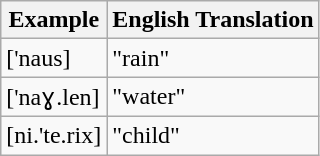<table class="wikitable">
<tr>
<th>Example</th>
<th>English Translation</th>
</tr>
<tr>
<td>['naus]</td>
<td>"rain"</td>
</tr>
<tr>
<td>['naɣ.len]</td>
<td>"water"</td>
</tr>
<tr>
<td>[ni.'te.rix]</td>
<td>"child"</td>
</tr>
</table>
